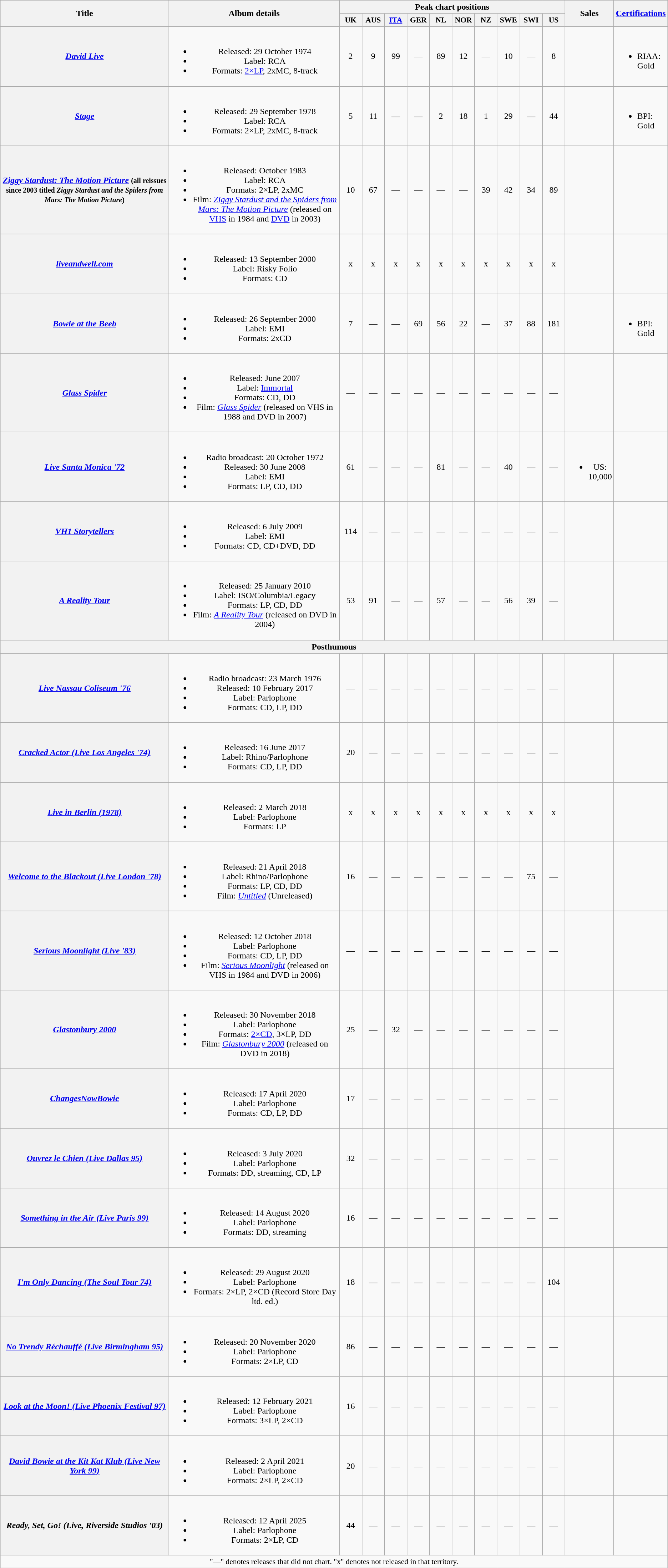<table class="wikitable plainrowheaders" style="text-align:center;">
<tr>
<th scope="col" rowspan="2" style="width:20em;">Title</th>
<th scope="col" rowspan="2" style="width:20em;">Album details</th>
<th scope="col" colspan="10">Peak chart positions</th>
<th scope="col" rowspan="2">Sales</th>
<th scope="col" rowspan="2"><a href='#'>Certifications</a></th>
</tr>
<tr>
<th scope="col" style="width:2.5em;font-size:90%;">UK<br></th>
<th scope="col" style="width:2.5em;font-size:90%;">AUS<br></th>
<th scope="col" style="width:2.5em;font-size:90%;"><a href='#'>ITA</a><br></th>
<th scope="col" style="width:2.5em;font-size:90%;">GER<br></th>
<th scope="col" style="width:2.5em;font-size:90%;">NL<br></th>
<th scope="col" style="width:2.5em;font-size:90%;">NOR<br></th>
<th scope="col" style="width:2.5em;font-size:90%;">NZ<br></th>
<th scope="col" style="width:2.5em;font-size:90%;">SWE<br></th>
<th scope="col" style="width:2.5em;font-size:90%;">SWI<br></th>
<th scope="col" style="width:2.5em;font-size:90%;">US<br></th>
</tr>
<tr>
<th scope="row"><em><a href='#'>David Live</a></em></th>
<td><br><ul><li>Released: 29 October 1974</li><li>Label: RCA</li><li>Formats: <a href='#'>2×LP</a>, 2xMC, 8-track</li></ul></td>
<td>2</td>
<td>9</td>
<td>99</td>
<td>—</td>
<td>89</td>
<td>12</td>
<td>—</td>
<td>10</td>
<td>—</td>
<td>8</td>
<td></td>
<td align="left"><br><ul><li>RIAA: Gold</li></ul></td>
</tr>
<tr>
<th scope="row"><em><a href='#'>Stage</a></em></th>
<td><br><ul><li>Released: 29 September 1978</li><li>Label: RCA</li><li>Formats: 2×LP, 2xMC, 8-track</li></ul></td>
<td>5</td>
<td>11</td>
<td>—</td>
<td>—</td>
<td>2</td>
<td>18</td>
<td>1</td>
<td>29</td>
<td>—</td>
<td>44</td>
<td></td>
<td align="left"><br><ul><li>BPI: Gold</li></ul></td>
</tr>
<tr>
<th scope="row"><em><a href='#'>Ziggy Stardust: The Motion Picture</a></em> <small>(all reissues since 2003 titled <em>Ziggy Stardust and the Spiders from Mars: The Motion Picture</em>)</small></th>
<td><br><ul><li>Released: October 1983</li><li>Label: RCA</li><li>Formats: 2×LP, 2xMC</li><li>Film: <em><a href='#'>Ziggy Stardust and the Spiders from Mars: The Motion Picture</a></em> (released on <a href='#'>VHS</a> in 1984 and <a href='#'>DVD</a> in 2003)</li></ul></td>
<td>10</td>
<td>67</td>
<td>—</td>
<td>—</td>
<td>—</td>
<td>—</td>
<td>39</td>
<td>42</td>
<td>34</td>
<td>89</td>
<td></td>
<td></td>
</tr>
<tr>
<th scope="row"><em><a href='#'>liveandwell.com</a></em></th>
<td><br><ul><li>Released: 13 September 2000</li><li>Label: Risky Folio</li><li>Formats: CD</li></ul></td>
<td>x</td>
<td>x</td>
<td>x</td>
<td>x</td>
<td>x</td>
<td>x</td>
<td>x</td>
<td>x</td>
<td>x</td>
<td>x</td>
<td></td>
<td></td>
</tr>
<tr>
<th scope="row"><em><a href='#'>Bowie at the Beeb</a></em></th>
<td><br><ul><li>Released: 26 September 2000</li><li>Label: EMI</li><li>Formats: 2xCD</li></ul></td>
<td>7</td>
<td>—</td>
<td>—</td>
<td>69</td>
<td>56</td>
<td>22</td>
<td>—</td>
<td>37</td>
<td>88</td>
<td>181</td>
<td></td>
<td align="left"><br><ul><li>BPI: Gold</li></ul></td>
</tr>
<tr>
<th scope="row"><em><a href='#'>Glass Spider</a></em></th>
<td><br><ul><li>Released: June 2007</li><li>Label: <a href='#'>Immortal</a></li><li>Formats: CD, DD</li><li>Film: <em><a href='#'>Glass Spider</a></em> (released on VHS in 1988 and DVD in 2007)</li></ul></td>
<td>—</td>
<td>—</td>
<td>—</td>
<td>—</td>
<td>—</td>
<td>—</td>
<td>—</td>
<td>—</td>
<td>—</td>
<td>—</td>
<td></td>
<td></td>
</tr>
<tr>
<th scope="row"><em><a href='#'>Live Santa Monica '72</a></em></th>
<td><br><ul><li>Radio broadcast: 20 October 1972</li><li>Released: 30 June 2008</li><li>Label: EMI</li><li>Formats: LP, CD, DD</li></ul></td>
<td>61</td>
<td>—</td>
<td>—</td>
<td>—</td>
<td>81</td>
<td>—</td>
<td>—</td>
<td>40</td>
<td>—</td>
<td>—</td>
<td><br><ul><li>US: 10,000</li></ul></td>
<td></td>
</tr>
<tr>
<th scope="row"><em><a href='#'>VH1 Storytellers</a></em></th>
<td><br><ul><li>Released: 6 July 2009</li><li>Label: EMI</li><li>Formats: CD, CD+DVD, DD</li></ul></td>
<td>114<br></td>
<td>—</td>
<td>—</td>
<td>—</td>
<td>—</td>
<td>—</td>
<td>—</td>
<td>—</td>
<td>—</td>
<td>—</td>
<td></td>
<td></td>
</tr>
<tr>
<th scope="row"><em><a href='#'>A Reality Tour</a></em></th>
<td><br><ul><li>Released: 25 January 2010</li><li>Label: ISO/Columbia/Legacy</li><li>Formats: LP, CD, DD</li><li>Film: <em><a href='#'>A Reality Tour</a></em> (released on DVD in 2004)</li></ul></td>
<td>53</td>
<td>91<br></td>
<td>—</td>
<td>—</td>
<td>57</td>
<td>—</td>
<td>—</td>
<td>56</td>
<td>39</td>
<td>—</td>
<td></td>
<td></td>
</tr>
<tr>
<th colspan="14">Posthumous</th>
</tr>
<tr>
<th scope="row"><em><a href='#'>Live Nassau Coliseum '76</a></em></th>
<td><br><ul><li>Radio broadcast: 23 March 1976</li><li>Released: 10 February 2017</li><li>Label: Parlophone</li><li>Formats: CD, LP, DD</li></ul></td>
<td>—</td>
<td>—</td>
<td>—</td>
<td>—</td>
<td>—</td>
<td>—</td>
<td>—</td>
<td>—</td>
<td>—</td>
<td>—</td>
<td></td>
<td></td>
</tr>
<tr>
<th scope="row"><em><a href='#'>Cracked Actor (Live Los Angeles '74)</a></em></th>
<td><br><ul><li>Released: 16 June 2017</li><li>Label: Rhino/Parlophone</li><li>Formats: CD, LP, DD</li></ul></td>
<td>20</td>
<td>—</td>
<td>—</td>
<td>—</td>
<td>—</td>
<td>—</td>
<td>—</td>
<td>—</td>
<td>—</td>
<td>—</td>
<td></td>
<td></td>
</tr>
<tr>
<th scope="row"><em><a href='#'>Live in Berlin (1978)</a></em></th>
<td><br><ul><li>Released: 2 March 2018</li><li>Label: Parlophone</li><li>Formats: LP</li></ul></td>
<td>x</td>
<td>x</td>
<td>x</td>
<td>x</td>
<td>x</td>
<td>x</td>
<td>x</td>
<td>x</td>
<td>x</td>
<td>x</td>
<td></td>
<td></td>
</tr>
<tr>
<th scope="row"><em><a href='#'>Welcome to the Blackout (Live London '78)</a></em></th>
<td><br><ul><li>Released: 21 April 2018</li><li>Label: Rhino/Parlophone</li><li>Formats: LP, CD, DD</li><li>Film: <em><a href='#'>Untitled</a></em> (Unreleased)</li></ul></td>
<td>16</td>
<td>—</td>
<td>—</td>
<td>—</td>
<td>—</td>
<td>—</td>
<td>—</td>
<td>—</td>
<td>75</td>
<td>—</td>
<td></td>
<td></td>
</tr>
<tr>
<th scope="row"><em><a href='#'>Serious Moonlight (Live '83)</a></em></th>
<td><br><ul><li>Released: 12 October 2018</li><li>Label: Parlophone</li><li>Formats: CD, LP, DD</li><li>Film: <em><a href='#'>Serious Moonlight</a></em> (released on VHS in 1984 and DVD in 2006)</li></ul></td>
<td>—</td>
<td>—</td>
<td>—</td>
<td>—</td>
<td>—</td>
<td>—</td>
<td>—</td>
<td>—</td>
<td>—</td>
<td>—</td>
<td></td>
<td></td>
</tr>
<tr>
<th scope="row"><em><a href='#'>Glastonbury 2000</a></em></th>
<td><br><ul><li>Released: 30 November 2018</li><li>Label: Parlophone</li><li>Formats: <a href='#'>2×CD</a>, 3×LP, DD</li><li>Film: <em><a href='#'>Glastonbury 2000</a></em> (released on DVD in 2018)</li></ul></td>
<td>25</td>
<td>—</td>
<td>32</td>
<td>—</td>
<td>—</td>
<td>—</td>
<td>—</td>
<td>—</td>
<td>—</td>
<td>—</td>
<td></td>
</tr>
<tr>
<th scope="row"><em><a href='#'>ChangesNowBowie</a></em></th>
<td><br><ul><li>Released: 17 April 2020</li><li>Label: Parlophone</li><li>Formats: CD, LP, DD</li></ul></td>
<td>17</td>
<td>—</td>
<td>—</td>
<td>—</td>
<td>—</td>
<td>—</td>
<td>—</td>
<td>—</td>
<td>—</td>
<td>—</td>
<td></td>
</tr>
<tr>
<th scope="row"><em><a href='#'>Ouvrez le Chien (Live Dallas 95)</a></em></th>
<td><br><ul><li>Released: 3 July 2020</li><li>Label: Parlophone</li><li>Formats: DD, streaming, CD, LP</li></ul></td>
<td>32</td>
<td>—</td>
<td>—</td>
<td>—</td>
<td>—</td>
<td>—</td>
<td>—</td>
<td>—</td>
<td>—</td>
<td>—</td>
<td></td>
<td></td>
</tr>
<tr>
<th scope="row"><em><a href='#'>Something in the Air (Live Paris 99)</a></em></th>
<td><br><ul><li>Released: 14 August 2020</li><li>Label: Parlophone</li><li>Formats: DD, streaming</li></ul></td>
<td>16</td>
<td>—</td>
<td>—</td>
<td>—</td>
<td>—</td>
<td>—</td>
<td>—</td>
<td>—</td>
<td>—</td>
<td>—</td>
<td></td>
<td></td>
</tr>
<tr>
<th scope="row"><em><a href='#'>I'm Only Dancing (The Soul Tour 74)</a></em></th>
<td><br><ul><li>Released: 29 August 2020</li><li>Label: Parlophone</li><li>Formats: 2×LP, 2×CD (Record Store Day ltd. ed.)</li></ul></td>
<td>18</td>
<td>—</td>
<td>—</td>
<td>—</td>
<td>—</td>
<td>—</td>
<td>—</td>
<td>—</td>
<td>—</td>
<td>104</td>
<td></td>
<td></td>
</tr>
<tr>
<th scope="row"><em><a href='#'>No Trendy Réchauffé (Live Birmingham 95)</a></em></th>
<td><br><ul><li>Released: 20 November 2020</li><li>Label: Parlophone</li><li>Formats: 2×LP, CD</li></ul></td>
<td>86</td>
<td>—</td>
<td>—</td>
<td>—</td>
<td>—</td>
<td>—</td>
<td>—</td>
<td>—</td>
<td>—</td>
<td>—</td>
<td></td>
<td></td>
</tr>
<tr>
<th scope="row"><em><a href='#'>Look at the Moon! (Live Phoenix Festival 97)</a></em></th>
<td><br><ul><li>Released: 12 February 2021</li><li>Label: Parlophone</li><li>Formats: 3×LP, 2×CD</li></ul></td>
<td>16</td>
<td>—</td>
<td>—</td>
<td>—</td>
<td>—</td>
<td>—</td>
<td>—</td>
<td>—</td>
<td>—</td>
<td>—</td>
<td></td>
<td></td>
</tr>
<tr>
<th scope="row"><em><a href='#'>David Bowie at the Kit Kat Klub (Live New York 99)</a></em></th>
<td><br><ul><li>Released: 2 April 2021</li><li>Label: Parlophone</li><li>Formats: 2×LP, 2×CD</li></ul></td>
<td>20</td>
<td>—</td>
<td>—</td>
<td>—</td>
<td>—</td>
<td>—</td>
<td>—</td>
<td>—</td>
<td>—</td>
<td>—</td>
<td></td>
<td></td>
</tr>
<tr>
<th scope="row"><em>Ready, Set, Go! (Live, Riverside Studios '03)</em></th>
<td><br><ul><li>Released: 12 April 2025</li><li>Label: Parlophone</li><li>Formats: 2×LP, CD</li></ul></td>
<td>44</td>
<td>—</td>
<td>—</td>
<td>—</td>
<td>—</td>
<td>—</td>
<td>—</td>
<td>—</td>
<td>—</td>
<td>—</td>
<td></td>
<td></td>
</tr>
<tr>
<td colspan="14" style="text-align:center; font-size:90%;">"—" denotes releases that did not chart. "x" denotes not released in that territory.</td>
</tr>
</table>
